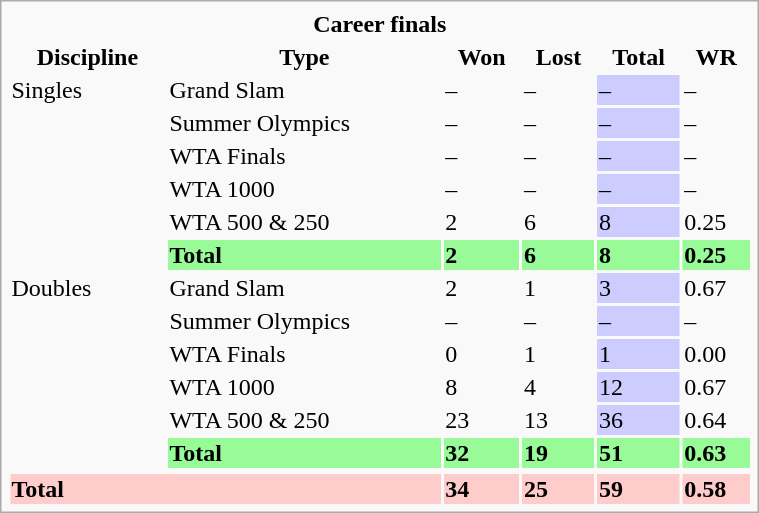<table class="infobox vcard vevent nowrap" width=40%>
<tr>
<th colspan=6>Career finals</th>
</tr>
<tr>
<th>Discipline</th>
<th>Type</th>
<th>Won</th>
<th>Lost</th>
<th>Total</th>
<th>WR</th>
</tr>
<tr>
<td rowspan="6">Singles</td>
<td>Grand Slam</td>
<td>–</td>
<td>–</td>
<td bgcolor=ccccff>–</td>
<td>–</td>
</tr>
<tr>
<td>Summer Olympics</td>
<td>–</td>
<td>–</td>
<td bgcolor=ccccff>–</td>
<td>–</td>
</tr>
<tr>
<td>WTA Finals</td>
<td>–</td>
<td>–</td>
<td bgcolor=ccccff>–</td>
<td>–</td>
</tr>
<tr>
<td>WTA 1000</td>
<td>–</td>
<td>–</td>
<td bgcolor=ccccff>–</td>
<td>–</td>
</tr>
<tr>
<td>WTA 500 & 250</td>
<td>2</td>
<td>6</td>
<td bgcolor=ccccff>8</td>
<td>0.25</td>
</tr>
<tr bgcolor=98FB98>
<td><strong>Total</strong></td>
<td><strong>2</strong></td>
<td><strong>6</strong></td>
<td><strong>8</strong></td>
<td><strong>0.25</strong></td>
</tr>
<tr>
<td rowspan=6>Doubles</td>
<td>Grand Slam</td>
<td>2</td>
<td>1</td>
<td bgcolor=ccccff>3</td>
<td>0.67</td>
</tr>
<tr>
<td>Summer Olympics</td>
<td>–</td>
<td>–</td>
<td bgcolor=ccccff>–</td>
<td>–</td>
</tr>
<tr>
<td>WTA Finals</td>
<td>0</td>
<td>1</td>
<td bgcolor=ccccff>1</td>
<td>0.00</td>
</tr>
<tr>
<td>WTA 1000</td>
<td>8</td>
<td>4</td>
<td bgcolor=ccccff>12</td>
<td>0.67</td>
</tr>
<tr>
<td>WTA 500 & 250</td>
<td>23</td>
<td>13</td>
<td bgcolor=ccccff>36</td>
<td>0.64</td>
</tr>
<tr bgcolor=98FB98>
<td><strong>Total</strong></td>
<td><strong>32</strong></td>
<td><strong>19</strong></td>
<td><strong>51</strong></td>
<td><strong>0.63</strong></td>
</tr>
<tr>
</tr>
<tr bgcolor=FFCCCC>
<td colspan=2><strong>Total</strong></td>
<td><strong>34</strong></td>
<td><strong>25</strong></td>
<td><strong>59</strong></td>
<td><strong>0.58</strong></td>
</tr>
</table>
